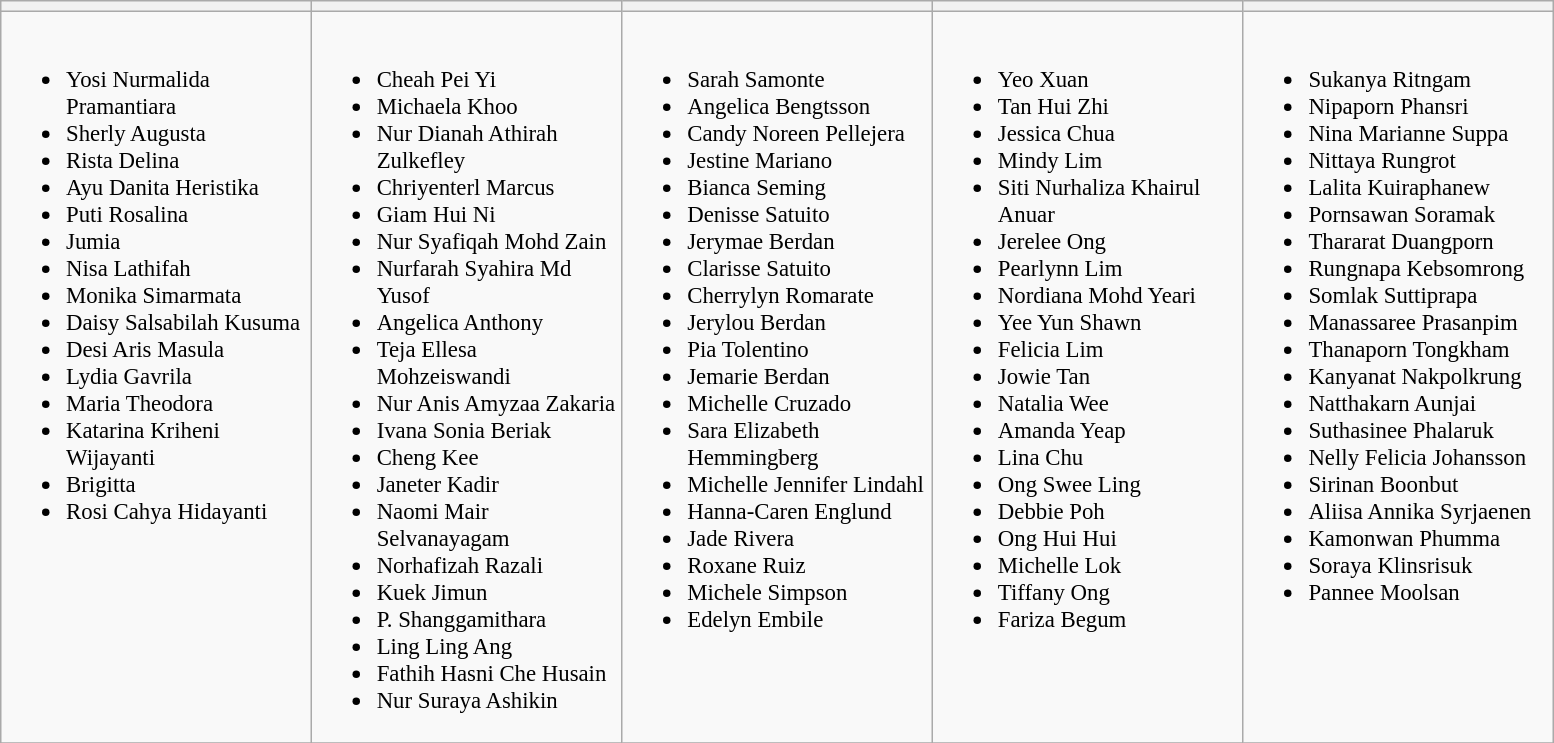<table class="wikitable" style="font-size:95%;">
<tr>
<th width=200></th>
<th width=200></th>
<th width=200></th>
<th width=200></th>
<th width=200></th>
</tr>
<tr>
<td valign=top><br><ul><li>Yosi Nurmalida Pramantiara</li><li>Sherly Augusta</li><li>Rista Delina</li><li>Ayu Danita Heristika</li><li>Puti Rosalina</li><li>Jumia</li><li>Nisa Lathifah</li><li>Monika Simarmata</li><li>Daisy Salsabilah Kusuma</li><li>Desi Aris Masula</li><li>Lydia Gavrila</li><li>Maria Theodora</li><li>Katarina Kriheni Wijayanti</li><li>Brigitta</li><li>Rosi Cahya Hidayanti</li></ul></td>
<td valign=top><br><ul><li>Cheah Pei Yi</li><li>Michaela Khoo</li><li>Nur Dianah Athirah Zulkefley</li><li>Chriyenterl Marcus</li><li>Giam Hui Ni</li><li>Nur Syafiqah Mohd Zain</li><li>Nurfarah Syahira Md Yusof</li><li>Angelica Anthony</li><li>Teja Ellesa Mohzeiswandi</li><li>Nur Anis Amyzaa Zakaria</li><li>Ivana Sonia Beriak</li><li>Cheng Kee</li><li>Janeter Kadir</li><li>Naomi Mair Selvanayagam</li><li>Norhafizah Razali</li><li>Kuek Jimun</li><li>P. Shanggamithara</li><li>Ling Ling Ang</li><li>Fathih Hasni Che Husain</li><li>Nur Suraya Ashikin</li></ul></td>
<td valign=top><br><ul><li>Sarah Samonte</li><li>Angelica Bengtsson</li><li>Candy Noreen Pellejera</li><li>Jestine Mariano</li><li>Bianca Seming</li><li>Denisse Satuito</li><li>Jerymae Berdan</li><li>Clarisse Satuito</li><li>Cherrylyn Romarate</li><li>Jerylou Berdan</li><li>Pia Tolentino</li><li>Jemarie Berdan</li><li>Michelle Cruzado</li><li>Sara Elizabeth Hemmingberg</li><li>Michelle Jennifer Lindahl</li><li>Hanna-Caren Englund</li><li>Jade Rivera</li><li>Roxane Ruiz</li><li>Michele Simpson</li><li>Edelyn Embile</li></ul></td>
<td valign=top><br><ul><li>Yeo Xuan</li><li>Tan Hui Zhi</li><li>Jessica Chua</li><li>Mindy Lim</li><li>Siti Nurhaliza Khairul Anuar</li><li>Jerelee Ong</li><li>Pearlynn Lim</li><li>Nordiana Mohd Yeari</li><li>Yee Yun Shawn</li><li>Felicia Lim</li><li>Jowie Tan</li><li>Natalia Wee</li><li>Amanda Yeap</li><li>Lina Chu</li><li>Ong Swee Ling</li><li>Debbie Poh</li><li>Ong Hui Hui</li><li>Michelle Lok</li><li>Tiffany Ong</li><li>Fariza Begum</li></ul></td>
<td valign=top><br><ul><li>Sukanya Ritngam</li><li>Nipaporn Phansri</li><li>Nina Marianne Suppa</li><li>Nittaya Rungrot</li><li>Lalita Kuiraphanew</li><li>Pornsawan Soramak</li><li>Thararat Duangporn</li><li>Rungnapa Kebsomrong</li><li>Somlak Suttiprapa</li><li>Manassaree Prasanpim</li><li>Thanaporn Tongkham</li><li>Kanyanat Nakpolkrung</li><li>Natthakarn Aunjai</li><li>Suthasinee Phalaruk</li><li>Nelly Felicia Johansson</li><li>Sirinan Boonbut</li><li>Aliisa Annika Syrjaenen</li><li>Kamonwan Phumma</li><li>Soraya Klinsrisuk</li><li>Pannee Moolsan</li></ul></td>
</tr>
<tr>
</tr>
</table>
